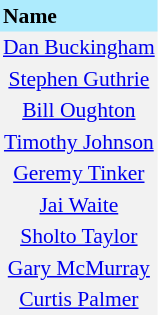<table border=0 cellpadding=2 cellspacing=0  |- bgcolor=#F2F2F2 style="text-align:center; font-size:90%;">
<tr bgcolor=#ADEBFD>
<th align=left>Name</th>
</tr>
<tr>
<td><a href='#'>Dan Buckingham</a></td>
</tr>
<tr>
<td><a href='#'>Stephen Guthrie</a></td>
</tr>
<tr>
<td><a href='#'>Bill Oughton</a></td>
</tr>
<tr>
<td><a href='#'>Timothy Johnson</a></td>
</tr>
<tr>
<td><a href='#'>Geremy Tinker</a></td>
</tr>
<tr>
<td><a href='#'>Jai Waite</a></td>
</tr>
<tr>
<td><a href='#'>Sholto Taylor</a></td>
</tr>
<tr>
<td><a href='#'>Gary McMurray</a></td>
</tr>
<tr>
<td><a href='#'>Curtis Palmer</a></td>
</tr>
</table>
